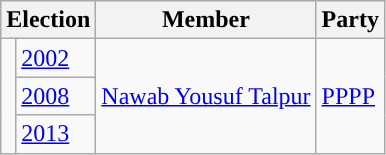<table class="wikitable">
<tr>
<th colspan="2">Election</th>
<th>Member</th>
<th>Party</th>
</tr>
<tr>
<td rowspan="3" style="background-color: "></td>
<td><a href='#'>2002</a></td>
<td rowspan="3"><a href='#'>Nawab Yousuf Talpur</a></td>
<td rowspan="3"><a href='#'>PPPP</a></td>
</tr>
<tr>
<td><a href='#'>2008</a></td>
</tr>
<tr>
<td><a href='#'>2013</a></td>
</tr>
</table>
